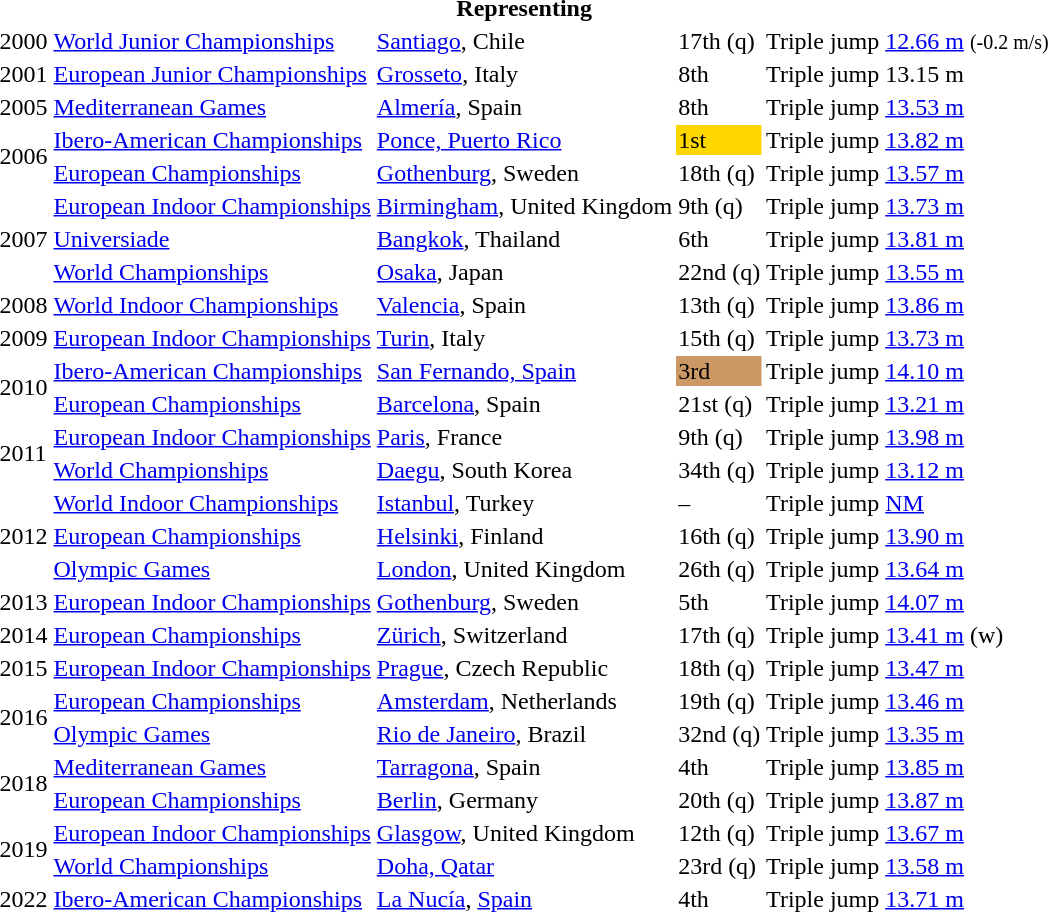<table>
<tr>
<th colspan="6">Representing </th>
</tr>
<tr>
<td>2000</td>
<td><a href='#'>World Junior Championships</a></td>
<td><a href='#'>Santiago</a>, Chile</td>
<td>17th (q)</td>
<td>Triple jump</td>
<td><a href='#'>12.66 m</a>  <small>(-0.2 m/s)</small></td>
</tr>
<tr>
<td>2001</td>
<td><a href='#'>European Junior Championships</a></td>
<td><a href='#'>Grosseto</a>, Italy</td>
<td>8th</td>
<td>Triple jump</td>
<td>13.15 m</td>
</tr>
<tr>
<td>2005</td>
<td><a href='#'>Mediterranean Games</a></td>
<td><a href='#'>Almería</a>, Spain</td>
<td>8th</td>
<td>Triple jump</td>
<td><a href='#'>13.53 m</a></td>
</tr>
<tr>
<td rowspan=2>2006</td>
<td><a href='#'>Ibero-American Championships</a></td>
<td><a href='#'>Ponce, Puerto Rico</a></td>
<td bgcolor=gold>1st</td>
<td>Triple jump</td>
<td><a href='#'>13.82 m</a></td>
</tr>
<tr>
<td><a href='#'>European Championships</a></td>
<td><a href='#'>Gothenburg</a>, Sweden</td>
<td>18th (q)</td>
<td>Triple jump</td>
<td><a href='#'>13.57 m</a></td>
</tr>
<tr>
<td rowspan=3>2007</td>
<td><a href='#'>European Indoor Championships</a></td>
<td><a href='#'>Birmingham</a>, United Kingdom</td>
<td>9th (q)</td>
<td>Triple jump</td>
<td><a href='#'>13.73 m</a></td>
</tr>
<tr>
<td><a href='#'>Universiade</a></td>
<td><a href='#'>Bangkok</a>, Thailand</td>
<td>6th</td>
<td>Triple jump</td>
<td><a href='#'>13.81 m</a></td>
</tr>
<tr>
<td><a href='#'>World Championships</a></td>
<td><a href='#'>Osaka</a>, Japan</td>
<td>22nd (q)</td>
<td>Triple jump</td>
<td><a href='#'>13.55 m</a></td>
</tr>
<tr>
<td>2008</td>
<td><a href='#'>World Indoor Championships</a></td>
<td><a href='#'>Valencia</a>, Spain</td>
<td>13th (q)</td>
<td>Triple jump</td>
<td><a href='#'>13.86 m</a></td>
</tr>
<tr>
<td>2009</td>
<td><a href='#'>European Indoor Championships</a></td>
<td><a href='#'>Turin</a>, Italy</td>
<td>15th (q)</td>
<td>Triple jump</td>
<td><a href='#'>13.73 m</a></td>
</tr>
<tr>
<td rowspan=2>2010</td>
<td><a href='#'>Ibero-American Championships</a></td>
<td><a href='#'>San Fernando, Spain</a></td>
<td bgcolor=cc9966>3rd</td>
<td>Triple jump</td>
<td><a href='#'>14.10 m</a></td>
</tr>
<tr>
<td><a href='#'>European Championships</a></td>
<td><a href='#'>Barcelona</a>, Spain</td>
<td>21st (q)</td>
<td>Triple jump</td>
<td><a href='#'>13.21 m</a></td>
</tr>
<tr>
<td rowspan=2>2011</td>
<td><a href='#'>European Indoor Championships</a></td>
<td><a href='#'>Paris</a>, France</td>
<td>9th (q)</td>
<td>Triple jump</td>
<td><a href='#'>13.98 m</a></td>
</tr>
<tr>
<td><a href='#'>World Championships</a></td>
<td><a href='#'>Daegu</a>, South Korea</td>
<td>34th (q)</td>
<td>Triple jump</td>
<td><a href='#'>13.12 m</a></td>
</tr>
<tr>
<td rowspan=3>2012</td>
<td><a href='#'>World Indoor Championships</a></td>
<td><a href='#'>Istanbul</a>, Turkey</td>
<td>–</td>
<td>Triple jump</td>
<td><a href='#'>NM</a></td>
</tr>
<tr>
<td><a href='#'>European Championships</a></td>
<td><a href='#'>Helsinki</a>, Finland</td>
<td>16th (q)</td>
<td>Triple jump</td>
<td><a href='#'>13.90 m</a></td>
</tr>
<tr>
<td><a href='#'>Olympic Games</a></td>
<td><a href='#'>London</a>, United Kingdom</td>
<td>26th (q)</td>
<td>Triple jump</td>
<td><a href='#'>13.64 m</a></td>
</tr>
<tr>
<td>2013</td>
<td><a href='#'>European Indoor Championships</a></td>
<td><a href='#'>Gothenburg</a>, Sweden</td>
<td>5th</td>
<td>Triple jump</td>
<td><a href='#'>14.07 m</a></td>
</tr>
<tr>
<td>2014</td>
<td><a href='#'>European Championships</a></td>
<td><a href='#'>Zürich</a>, Switzerland</td>
<td>17th (q)</td>
<td>Triple jump</td>
<td><a href='#'>13.41 m</a> (w)</td>
</tr>
<tr>
<td>2015</td>
<td><a href='#'>European Indoor Championships</a></td>
<td><a href='#'>Prague</a>, Czech Republic</td>
<td>18th (q)</td>
<td>Triple jump</td>
<td><a href='#'>13.47 m</a></td>
</tr>
<tr>
<td rowspan=2>2016</td>
<td><a href='#'>European Championships</a></td>
<td><a href='#'>Amsterdam</a>, Netherlands</td>
<td>19th (q)</td>
<td>Triple jump</td>
<td><a href='#'>13.46 m</a></td>
</tr>
<tr>
<td><a href='#'>Olympic Games</a></td>
<td><a href='#'>Rio de Janeiro</a>, Brazil</td>
<td>32nd (q)</td>
<td>Triple jump</td>
<td><a href='#'>13.35 m</a></td>
</tr>
<tr>
<td rowspan=2>2018</td>
<td><a href='#'>Mediterranean Games</a></td>
<td><a href='#'>Tarragona</a>, Spain</td>
<td>4th</td>
<td>Triple jump</td>
<td><a href='#'>13.85 m</a></td>
</tr>
<tr>
<td><a href='#'>European Championships</a></td>
<td><a href='#'>Berlin</a>, Germany</td>
<td>20th (q)</td>
<td>Triple jump</td>
<td><a href='#'>13.87 m</a></td>
</tr>
<tr>
<td rowspan=2>2019</td>
<td><a href='#'>European Indoor Championships</a></td>
<td><a href='#'>Glasgow</a>, United Kingdom</td>
<td>12th (q)</td>
<td>Triple jump</td>
<td><a href='#'>13.67 m</a></td>
</tr>
<tr>
<td><a href='#'>World Championships</a></td>
<td><a href='#'>Doha, Qatar</a></td>
<td>23rd (q)</td>
<td>Triple jump</td>
<td><a href='#'>13.58 m</a></td>
</tr>
<tr>
<td>2022</td>
<td><a href='#'>Ibero-American Championships</a></td>
<td><a href='#'>La Nucía</a>, <a href='#'>Spain</a></td>
<td>4th</td>
<td>Triple jump</td>
<td><a href='#'>13.71 m</a></td>
</tr>
</table>
